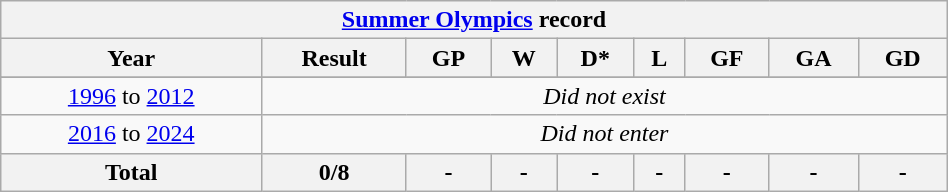<table class="wikitable" style="text-align: center; width:50%;">
<tr>
<th colspan=10><a href='#'>Summer Olympics</a> record</th>
</tr>
<tr>
<th>Year</th>
<th>Result</th>
<th>GP</th>
<th>W</th>
<th>D*</th>
<th>L</th>
<th>GF</th>
<th>GA</th>
<th>GD</th>
</tr>
<tr>
</tr>
<tr>
<td> <a href='#'>1996</a> to  <a href='#'>2012</a></td>
<td colspan=8><em>Did not exist</em></td>
</tr>
<tr>
<td> <a href='#'>2016</a> to  <a href='#'>2024</a></td>
<td colspan=8><em>Did not enter</em></td>
</tr>
<tr>
<th><strong>Total</strong></th>
<th>0/8</th>
<th>-</th>
<th>-</th>
<th>-</th>
<th>-</th>
<th>-</th>
<th>-</th>
<th>-</th>
</tr>
</table>
